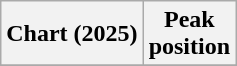<table class="wikitable sortable plainrowheaders" style="text-align:center">
<tr>
<th scope="col">Chart (2025)</th>
<th scope="col">Peak<br>position</th>
</tr>
<tr>
</tr>
</table>
